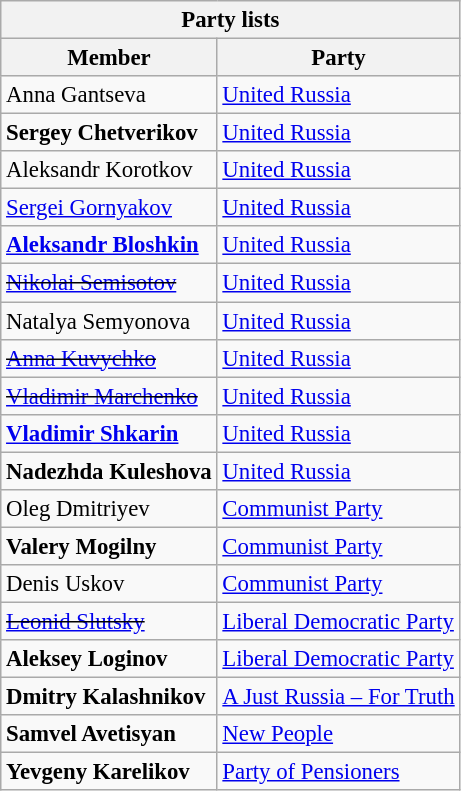<table class="wikitable sortable mw-collapsible mw-collapsed" style="font-size: 95%;">
<tr>
<th colspan=2>Party lists</th>
</tr>
<tr>
<th>Member</th>
<th>Party</th>
</tr>
<tr>
<td>Anna Gantseva</td>
<td><a href='#'>United Russia</a></td>
</tr>
<tr>
<td><strong>Sergey Chetverikov</strong></td>
<td><a href='#'>United Russia</a></td>
</tr>
<tr>
<td>Aleksandr Korotkov</td>
<td><a href='#'>United Russia</a></td>
</tr>
<tr>
<td><a href='#'>Sergei Gornyakov</a></td>
<td><a href='#'>United Russia</a></td>
</tr>
<tr>
<td><strong><a href='#'>Aleksandr Bloshkin</a></strong></td>
<td><a href='#'>United Russia</a></td>
</tr>
<tr>
<td><s><a href='#'>Nikolai Semisotov</a></s></td>
<td><a href='#'>United Russia</a></td>
</tr>
<tr>
<td>Natalya Semyonova</td>
<td><a href='#'>United Russia</a></td>
</tr>
<tr>
<td><s><a href='#'>Anna Kuvychko</a></s></td>
<td><a href='#'>United Russia</a></td>
</tr>
<tr>
<td><s><a href='#'>Vladimir Marchenko</a></s></td>
<td><a href='#'>United Russia</a></td>
</tr>
<tr>
<td><strong><a href='#'>Vladimir Shkarin</a></strong></td>
<td><a href='#'>United Russia</a></td>
</tr>
<tr>
<td><strong>Nadezhda Kuleshova</strong></td>
<td><a href='#'>United Russia</a></td>
</tr>
<tr>
<td>Oleg Dmitriyev</td>
<td><a href='#'>Communist Party</a></td>
</tr>
<tr>
<td><strong>Valery Mogilny</strong></td>
<td><a href='#'>Communist Party</a></td>
</tr>
<tr>
<td>Denis Uskov</td>
<td><a href='#'>Communist Party</a></td>
</tr>
<tr>
<td><s><a href='#'>Leonid Slutsky</a></s></td>
<td><a href='#'>Liberal Democratic Party</a></td>
</tr>
<tr>
<td><strong>Aleksey Loginov</strong></td>
<td><a href='#'>Liberal Democratic Party</a></td>
</tr>
<tr>
<td><strong>Dmitry Kalashnikov</strong></td>
<td><a href='#'>A Just Russia – For Truth</a></td>
</tr>
<tr>
<td><strong>Samvel Avetisyan</strong></td>
<td><a href='#'>New People</a></td>
</tr>
<tr>
<td><strong>Yevgeny Karelikov</strong></td>
<td><a href='#'>Party of Pensioners</a></td>
</tr>
</table>
